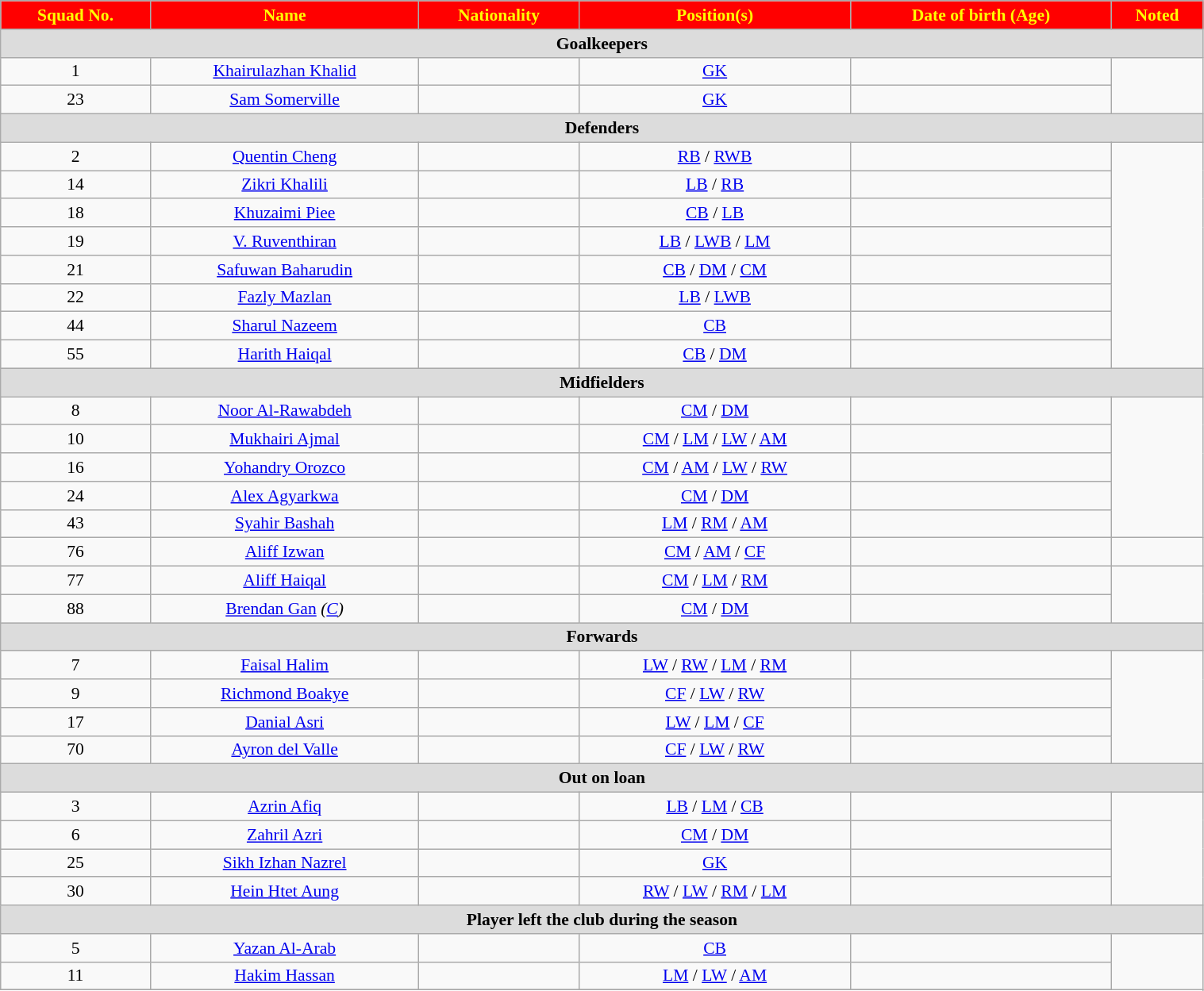<table class="wikitable" style="text-align:center; font-size:90%; width:80%;">
<tr>
<th style="background:red; color:yellow; text-align:center;">Squad No.</th>
<th style="background:red; color:yellow; text-align:center;">Name</th>
<th style="background:red; color:yellow; text-align:center;">Nationality</th>
<th style="background:red; color:yellow; text-align:center;">Position(s)</th>
<th style="background:red; color:yellow; text-align:center;">Date of birth (Age)</th>
<th style="background:red; color:yellow; text-align:center;">Noted</th>
</tr>
<tr>
<th colspan="6" style="background:#dcdcdc; text-align:center;">Goalkeepers</th>
</tr>
<tr>
<td>1</td>
<td><a href='#'>Khairulazhan Khalid</a></td>
<td></td>
<td><a href='#'>GK</a></td>
<td></td>
</tr>
<tr>
<td>23</td>
<td><a href='#'>Sam Somerville</a></td>
<td></td>
<td><a href='#'>GK</a></td>
<td></td>
</tr>
<tr>
<th colspan="9" style="background:#dcdcdc; text-align:center;">Defenders</th>
</tr>
<tr>
<td>2</td>
<td><a href='#'>Quentin Cheng</a></td>
<td> </td>
<td><a href='#'>RB</a> / <a href='#'>RWB</a></td>
<td></td>
</tr>
<tr>
<td>14</td>
<td><a href='#'>Zikri Khalili</a></td>
<td></td>
<td><a href='#'>LB</a> / <a href='#'>RB</a></td>
<td></td>
</tr>
<tr>
<td>18</td>
<td><a href='#'>Khuzaimi Piee</a></td>
<td></td>
<td><a href='#'>CB</a> / <a href='#'>LB</a></td>
<td></td>
</tr>
<tr>
<td>19</td>
<td><a href='#'>V. Ruventhiran</a></td>
<td></td>
<td><a href='#'>LB</a> / <a href='#'>LWB</a> / <a href='#'>LM</a></td>
<td></td>
</tr>
<tr>
<td>21</td>
<td><a href='#'>Safuwan Baharudin</a></td>
<td></td>
<td><a href='#'>CB</a> / <a href='#'>DM</a> / <a href='#'>CM</a></td>
<td></td>
</tr>
<tr>
<td>22</td>
<td><a href='#'>Fazly Mazlan</a></td>
<td></td>
<td><a href='#'>LB</a> / <a href='#'>LWB</a></td>
<td></td>
</tr>
<tr>
<td>44</td>
<td><a href='#'>Sharul Nazeem</a></td>
<td></td>
<td><a href='#'>CB</a></td>
<td></td>
</tr>
<tr>
<td>55</td>
<td><a href='#'>Harith Haiqal</a></td>
<td></td>
<td><a href='#'>CB</a> / <a href='#'>DM</a></td>
<td></td>
</tr>
<tr>
<th colspan="9" style="background:#dcdcdc; text-align:center;">Midfielders</th>
</tr>
<tr>
<td>8</td>
<td><a href='#'>Noor Al-Rawabdeh</a></td>
<td></td>
<td><a href='#'>CM</a> / <a href='#'>DM</a></td>
<td></td>
</tr>
<tr>
<td>10</td>
<td><a href='#'>Mukhairi Ajmal</a></td>
<td></td>
<td><a href='#'>CM</a> / <a href='#'>LM</a> / <a href='#'>LW</a> / <a href='#'>AM</a></td>
<td></td>
</tr>
<tr>
<td>16</td>
<td><a href='#'>Yohandry Orozco</a></td>
<td></td>
<td><a href='#'>CM</a> / <a href='#'>AM</a> / <a href='#'>LW</a> / <a href='#'>RW</a></td>
<td></td>
</tr>
<tr>
<td>24</td>
<td><a href='#'>Alex Agyarkwa</a></td>
<td></td>
<td><a href='#'>CM</a> / <a href='#'>DM</a></td>
<td></td>
</tr>
<tr>
<td>43</td>
<td><a href='#'>Syahir Bashah</a></td>
<td></td>
<td><a href='#'>LM</a> / <a href='#'>RM</a> / <a href='#'>AM</a></td>
<td></td>
</tr>
<tr>
<td>76</td>
<td><a href='#'>Aliff Izwan</a></td>
<td></td>
<td><a href='#'>CM</a> / <a href='#'>AM</a> / <a href='#'>CF</a></td>
<td></td>
<td></td>
</tr>
<tr>
<td>77</td>
<td><a href='#'>Aliff Haiqal</a></td>
<td></td>
<td><a href='#'>CM</a> / <a href='#'>LM</a> / <a href='#'>RM</a></td>
<td></td>
</tr>
<tr>
<td>88</td>
<td><a href='#'>Brendan Gan</a> <em>(<a href='#'>C</a>)</em></td>
<td> </td>
<td><a href='#'>CM</a> / <a href='#'>DM</a></td>
<td></td>
</tr>
<tr>
<th colspan="9" style="background:#dcdcdc; text-align:center;">Forwards</th>
</tr>
<tr>
<td>7</td>
<td><a href='#'>Faisal Halim</a></td>
<td></td>
<td><a href='#'>LW</a> / <a href='#'>RW</a> / <a href='#'>LM</a> / <a href='#'>RM</a></td>
<td></td>
</tr>
<tr>
<td>9</td>
<td><a href='#'>Richmond Boakye</a></td>
<td></td>
<td><a href='#'>CF</a> / <a href='#'>LW</a> / <a href='#'>RW</a></td>
<td></td>
</tr>
<tr>
<td>17</td>
<td><a href='#'>Danial Asri</a></td>
<td></td>
<td><a href='#'>LW</a> / <a href='#'>LM</a> /  <a href='#'>CF</a></td>
<td></td>
</tr>
<tr>
<td>70</td>
<td><a href='#'>Ayron del Valle</a></td>
<td></td>
<td><a href='#'>CF</a> / <a href='#'>LW</a> / <a href='#'>RW</a></td>
<td></td>
</tr>
<tr>
<th colspan="9" style="background:#dcdcdc; text-align:center;">Out on loan</th>
</tr>
<tr>
<td>3</td>
<td><a href='#'>Azrin Afiq</a></td>
<td></td>
<td><a href='#'>LB</a> / <a href='#'>LM</a> / <a href='#'>CB</a></td>
<td></td>
</tr>
<tr>
<td>6</td>
<td><a href='#'>Zahril Azri</a></td>
<td></td>
<td><a href='#'>CM</a> / <a href='#'>DM</a></td>
<td></td>
</tr>
<tr>
<td>25</td>
<td><a href='#'>Sikh Izhan Nazrel</a></td>
<td></td>
<td><a href='#'>GK</a></td>
<td></td>
</tr>
<tr>
<td>30</td>
<td><a href='#'>Hein Htet Aung</a></td>
<td></td>
<td><a href='#'>RW</a> / <a href='#'>LW</a> / <a href='#'>RM</a> / <a href='#'>LM</a></td>
<td></td>
</tr>
<tr>
<th colspan="9" style="background:#dcdcdc; text-align:center;">Player left the club during the season</th>
</tr>
<tr>
<td>5</td>
<td><a href='#'>Yazan Al-Arab</a></td>
<td></td>
<td><a href='#'>CB</a></td>
<td></td>
</tr>
<tr>
<td>11</td>
<td><a href='#'>Hakim Hassan</a></td>
<td></td>
<td><a href='#'>LM</a> / <a href='#'>LW</a> / <a href='#'>AM</a></td>
<td></td>
</tr>
<tr>
</tr>
</table>
